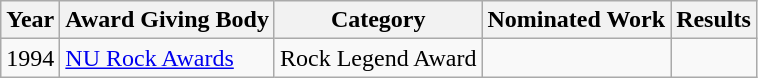<table class="wikitable">
<tr>
<th>Year</th>
<th>Award Giving Body</th>
<th>Category</th>
<th>Nominated Work</th>
<th>Results</th>
</tr>
<tr>
<td>1994</td>
<td><a href='#'>NU Rock Awards</a></td>
<td>Rock Legend Award</td>
<td></td>
<td></td>
</tr>
</table>
